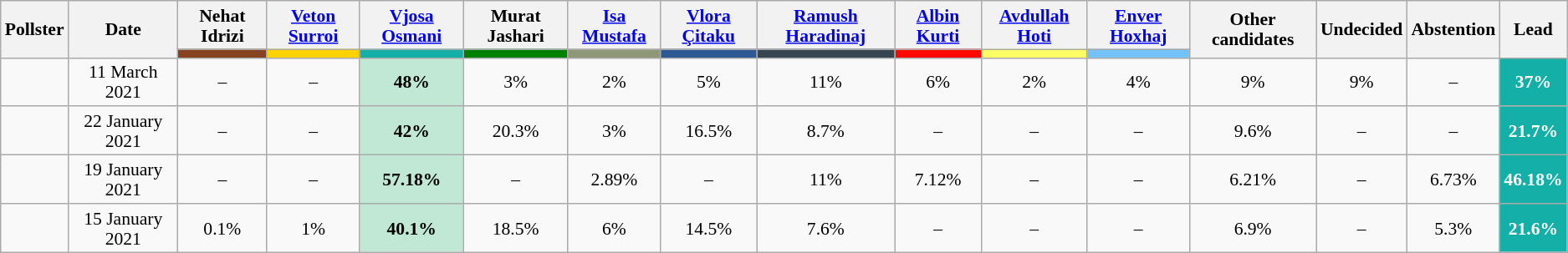<table class=wikitable style="text-align:center; font-size:90%; line-height:16px; margin-bottom:0">
<tr>
<th rowspan="2">Pollster</th>
<th rowspan="2">Date</th>
<th>Nehat Idrizi</th>
<th><a href='#'>Veton Surroi</a></th>
<th><a href='#'>Vjosa Osmani</a></th>
<th>Murat Jashari</th>
<th><a href='#'>Isa Mustafa</a></th>
<th><a href='#'>Vlora Çitaku</a></th>
<th><a href='#'>Ramush Haradinaj</a></th>
<th><a href='#'>Albin Kurti</a></th>
<th><a href='#'>Avdullah Hoti</a></th>
<th><a href='#'>Enver Hoxhaj</a></th>
<th rowspan="2">Other candidates</th>
<th rowspan="2">Undecided</th>
<th rowspan="2">Abstention</th>
<th rowspan="2">Lead</th>
</tr>
<tr>
<th style="background:#87421F;"></th>
<th style="background:#FFD300;"></th>
<th style="background:#14B0A7;"></th>
<th style="background:#008000;"></th>
<th style="background:#8F9779;"></th>
<th style="background:#2E5894;"></th>
<th style="background:#36454F;"></th>
<th style="background:#FF0800;"></th>
<th style="background:#FFFF66;"></th>
<th style="background:#73C2FB;"></th>
</tr>
<tr>
<td></td>
<td>11 March 2021</td>
<td>–</td>
<td>–</td>
<td bgcolor="#C0E8D5"><strong>48%</strong></td>
<td>3%</td>
<td>2%</td>
<td>5%</td>
<td>11%</td>
<td>6%</td>
<td>2%</td>
<td>4%</td>
<td>9%</td>
<td>9%</td>
<td>–</td>
<td style="background:#14B0A7; color:white"><strong>37%</strong></td>
</tr>
<tr>
<td></td>
<td>22 January 2021</td>
<td>–</td>
<td>–</td>
<td bgcolor="#C0E8D5"><strong>42%</strong></td>
<td>20.3%</td>
<td>3%</td>
<td>16.5%</td>
<td>8.7%</td>
<td>–</td>
<td>–</td>
<td>–</td>
<td>9.6%</td>
<td>–</td>
<td>–</td>
<td style="background:#14B0A7; color:white"><strong>21.7%</strong></td>
</tr>
<tr>
<td></td>
<td>19 January 2021</td>
<td>–</td>
<td>–</td>
<td bgcolor="#C0E8D5"><strong>57.18%</strong></td>
<td>–</td>
<td>2.89%</td>
<td>–</td>
<td>11%</td>
<td>7.12%</td>
<td>–</td>
<td>–</td>
<td>6.21%</td>
<td>–</td>
<td>6.73%</td>
<td style="background:#14B0A7; color:white"><strong>46.18%</strong></td>
</tr>
<tr>
<td></td>
<td>15 January 2021</td>
<td>0.1%</td>
<td>1%</td>
<td bgcolor="#C0E8D5"><strong>40.1%</strong></td>
<td>18.5%</td>
<td>6%</td>
<td>14.5%</td>
<td>7.6%</td>
<td>–</td>
<td>–</td>
<td>–</td>
<td>6.9%</td>
<td>–</td>
<td>5.3%</td>
<td style="background:#14B0A7; color:white"><strong>21.6%</strong></td>
</tr>
</table>
